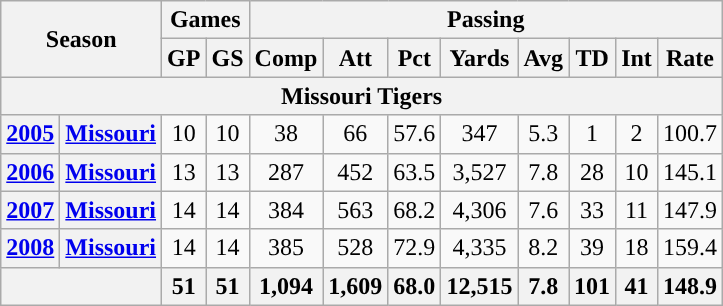<table class="wikitable" style="text-align:center;">
<tr>
<th rowspan="2" colspan="2">Season</th>
<th colspan="2">Games</th>
<th colspan="8">Passing</th>
</tr>
<tr>
<th>GP</th>
<th>GS</th>
<th>Comp</th>
<th>Att</th>
<th>Pct</th>
<th>Yards</th>
<th>Avg</th>
<th>TD</th>
<th>Int</th>
<th>Rate</th>
</tr>
<tr>
<th colspan="12">Missouri Tigers</th>
</tr>
<tr>
<th><a href='#'>2005</a></th>
<th><a href='#'>Missouri</a></th>
<td>10</td>
<td>10</td>
<td>38</td>
<td>66</td>
<td>57.6</td>
<td>347</td>
<td>5.3</td>
<td>1</td>
<td>2</td>
<td>100.7</td>
</tr>
<tr>
<th><a href='#'>2006</a></th>
<th><a href='#'>Missouri</a></th>
<td>13</td>
<td>13</td>
<td>287</td>
<td>452</td>
<td>63.5</td>
<td>3,527</td>
<td>7.8</td>
<td>28</td>
<td>10</td>
<td>145.1</td>
</tr>
<tr>
<th><a href='#'>2007</a></th>
<th><a href='#'>Missouri</a></th>
<td>14</td>
<td>14</td>
<td>384</td>
<td>563</td>
<td>68.2</td>
<td>4,306</td>
<td>7.6</td>
<td>33</td>
<td>11</td>
<td>147.9</td>
</tr>
<tr>
<th><a href='#'>2008</a></th>
<th><a href='#'>Missouri</a></th>
<td>14</td>
<td>14</td>
<td>385</td>
<td>528</td>
<td>72.9</td>
<td>4,335</td>
<td>8.2</td>
<td>39</td>
<td>18</td>
<td>159.4</td>
</tr>
<tr>
<th colspan="2"></th>
<th>51</th>
<th>51</th>
<th>1,094</th>
<th>1,609</th>
<th>68.0</th>
<th>12,515</th>
<th>7.8</th>
<th>101</th>
<th>41</th>
<th>148.9</th>
</tr>
</table>
